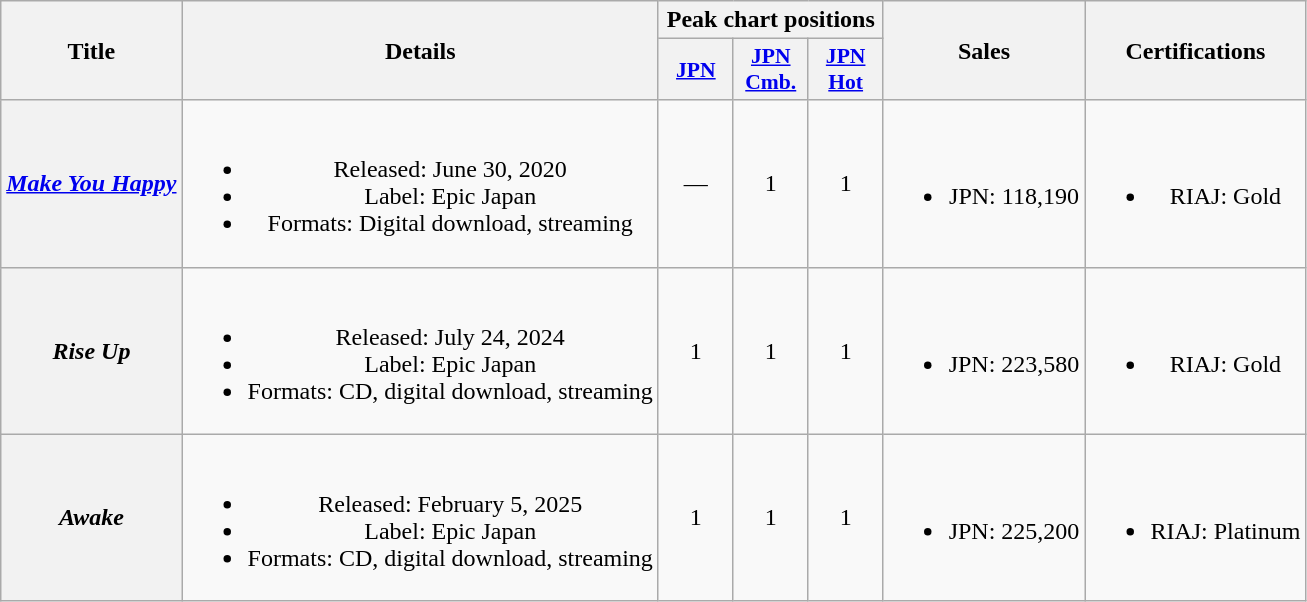<table class="wikitable plainrowheaders" style="text-align:center">
<tr>
<th scope="col" rowspan="2">Title</th>
<th scope="col" rowspan="2">Details</th>
<th scope="col" colspan="3">Peak chart positions</th>
<th scope="col" rowspan="2">Sales</th>
<th scope="col" rowspan="2">Certifications</th>
</tr>
<tr>
<th scope="col" style="width:3em;font-size:90%"><a href='#'>JPN</a><br></th>
<th scope="col" style="width:3em;font-size:90%"><a href='#'>JPN<br>Cmb.</a><br></th>
<th scope="col" style="width:3em;font-size:90%"><a href='#'>JPN<br>Hot</a><br></th>
</tr>
<tr>
<th scope="row"><em><a href='#'>Make You Happy</a></em></th>
<td><br><ul><li>Released: June 30, 2020</li><li>Label: Epic Japan</li><li>Formats: Digital download, streaming</li></ul></td>
<td>—</td>
<td>1</td>
<td>1</td>
<td><br><ul><li>JPN: 118,190 </li></ul></td>
<td><br><ul><li>RIAJ: Gold </li></ul></td>
</tr>
<tr>
<th scope="row"><em>Rise Up</em></th>
<td><br><ul><li>Released: July 24, 2024</li><li>Label: Epic Japan</li><li>Formats: CD, digital download, streaming</li></ul></td>
<td>1</td>
<td>1</td>
<td>1</td>
<td><br><ul><li>JPN: 223,580 </li></ul></td>
<td><br><ul><li>RIAJ: Gold </li></ul></td>
</tr>
<tr>
<th scope="row"><em>Awake</em></th>
<td><br><ul><li>Released: February 5, 2025</li><li>Label: Epic Japan</li><li>Formats: CD, digital download, streaming</li></ul></td>
<td>1</td>
<td>1</td>
<td>1</td>
<td><br><ul><li>JPN: 225,200 </li></ul></td>
<td><br><ul><li>RIAJ: Platinum </li></ul></td>
</tr>
</table>
